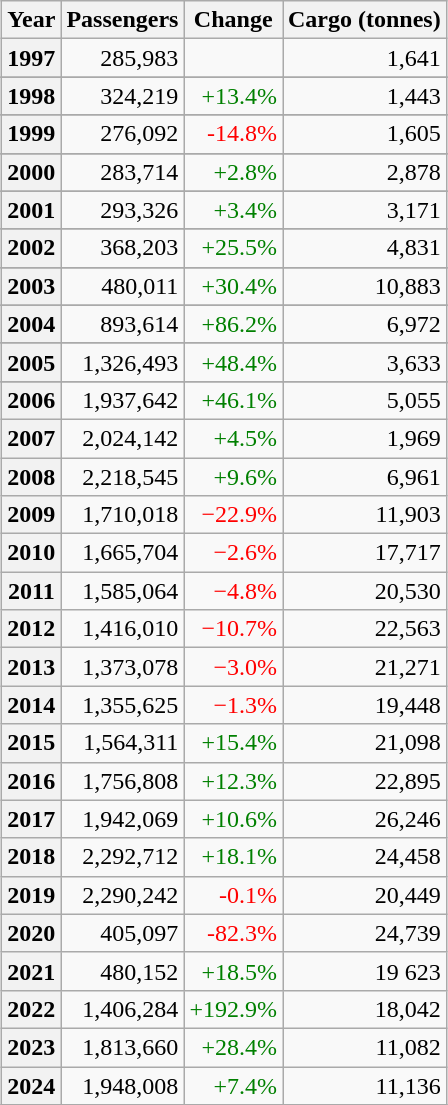<table class="wikitable sortable" style="text-align:right;margin:auto">
<tr>
<th>Year</th>
<th>Passengers</th>
<th>Change</th>
<th>Cargo (tonnes)</th>
</tr>
<tr>
<th>1997</th>
<td>285,983</td>
<td style="color:green"></td>
<td>1,641</td>
</tr>
<tr>
</tr>
<tr>
<th>1998</th>
<td>324,219</td>
<td style="color:green">+13.4%</td>
<td>1,443</td>
</tr>
<tr>
</tr>
<tr>
<th>1999</th>
<td>276,092</td>
<td style="color:red">-14.8%</td>
<td>1,605</td>
</tr>
<tr>
</tr>
<tr>
<th>2000</th>
<td>283,714</td>
<td style="color:green">+2.8%</td>
<td>2,878</td>
</tr>
<tr>
</tr>
<tr>
<th>2001</th>
<td>293,326</td>
<td style="color:green">+3.4%</td>
<td>3,171</td>
</tr>
<tr>
</tr>
<tr>
<th>2002</th>
<td>368,203</td>
<td style="color:green">+25.5%</td>
<td>4,831</td>
</tr>
<tr>
</tr>
<tr>
<th>2003</th>
<td>480,011</td>
<td style="color:green">+30.4%</td>
<td>10,883</td>
</tr>
<tr>
</tr>
<tr>
<th>2004</th>
<td>893,614</td>
<td style="color:green">+86.2%</td>
<td>6,972</td>
</tr>
<tr>
</tr>
<tr>
<th>2005</th>
<td>1,326,493</td>
<td style="color:green">+48.4%</td>
<td>3,633</td>
</tr>
<tr>
</tr>
<tr>
<th>2006</th>
<td>1,937,642</td>
<td style="color:green">+46.1%</td>
<td>5,055</td>
</tr>
<tr>
<th>2007</th>
<td>2,024,142</td>
<td style="color:green">+4.5%</td>
<td>1,969</td>
</tr>
<tr>
<th>2008</th>
<td>2,218,545</td>
<td style="color:green">+9.6%</td>
<td>6,961</td>
</tr>
<tr>
<th>2009</th>
<td>1,710,018</td>
<td style="color:red">−22.9%</td>
<td>11,903</td>
</tr>
<tr>
<th>2010</th>
<td>1,665,704</td>
<td style="color:red">−2.6%</td>
<td>17,717</td>
</tr>
<tr>
<th>2011</th>
<td>1,585,064</td>
<td style="color:red">−4.8%</td>
<td>20,530</td>
</tr>
<tr>
<th>2012</th>
<td>1,416,010</td>
<td style="color:red">−10.7%</td>
<td>22,563</td>
</tr>
<tr>
<th>2013</th>
<td>1,373,078</td>
<td style="color:red">−3.0%</td>
<td>21,271</td>
</tr>
<tr>
<th>2014</th>
<td>1,355,625</td>
<td style="color:red">−1.3%</td>
<td>19,448</td>
</tr>
<tr>
<th>2015</th>
<td>1,564,311</td>
<td style="color:green">+15.4%</td>
<td>21,098</td>
</tr>
<tr>
<th>2016</th>
<td>1,756,808</td>
<td style="color:green">+12.3%</td>
<td>22,895</td>
</tr>
<tr>
<th>2017</th>
<td>1,942,069</td>
<td style="color:green">+10.6%</td>
<td>26,246</td>
</tr>
<tr>
<th>2018</th>
<td>2,292,712</td>
<td style="color:green">+18.1%</td>
<td>24,458</td>
</tr>
<tr>
<th>2019</th>
<td>2,290,242</td>
<td style="color:red">-0.1%</td>
<td>20,449</td>
</tr>
<tr>
<th>2020</th>
<td>405,097</td>
<td style="color:red">-82.3%</td>
<td>24,739</td>
</tr>
<tr>
<th>2021</th>
<td>480,152</td>
<td style="color:green">+18.5%</td>
<td>19 623</td>
</tr>
<tr>
<th>2022</th>
<td>1,406,284</td>
<td style="color:green">+192.9%</td>
<td>18,042</td>
</tr>
<tr>
<th>2023</th>
<td>1,813,660</td>
<td style="color:green">+28.4%</td>
<td>11,082</td>
</tr>
<tr>
<th>2024</th>
<td>1,948,008</td>
<td style="color:green">+7.4%</td>
<td>11,136</td>
</tr>
<tr>
</tr>
</table>
